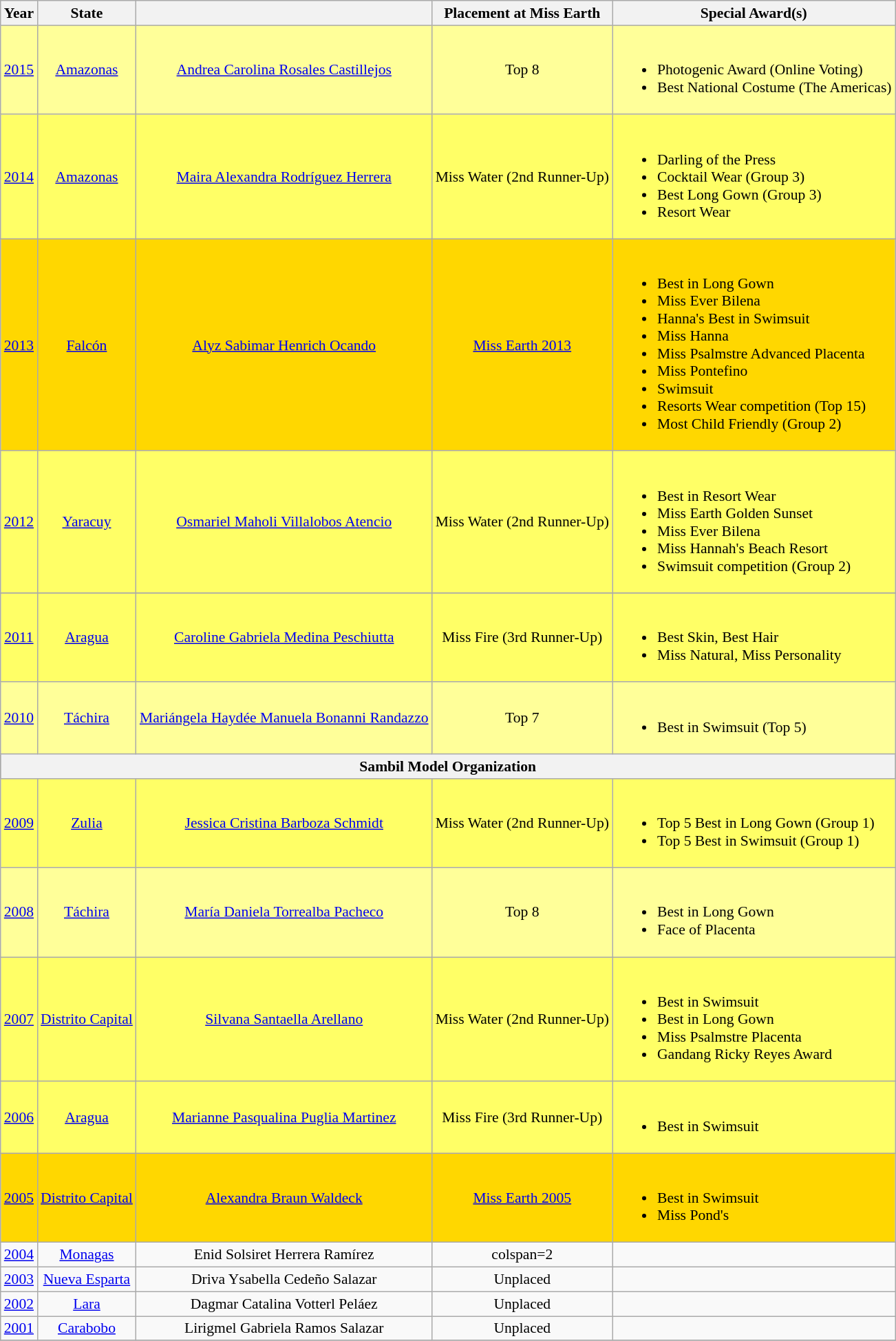<table class="wikitable " style="font-size: 90%; text-align:center;">
<tr>
<th>Year</th>
<th>State</th>
<th></th>
<th>Placement at Miss Earth</th>
<th>Special Award(s)</th>
</tr>
<tr style="background-color:#FFFF99;">
<td><a href='#'>2015</a></td>
<td><a href='#'>Amazonas</a></td>
<td><a href='#'>Andrea Carolina Rosales Castillejos</a></td>
<td>Top 8</td>
<td align="left"><br><ul><li> Photogenic Award (Online Voting)</li><li> Best National Costume (The Americas)</li></ul></td>
</tr>
<tr style="background-color:#FFFF66;">
<td><a href='#'>2014</a></td>
<td><a href='#'>Amazonas</a></td>
<td><a href='#'>Maira Alexandra Rodríguez Herrera</a></td>
<td>Miss Water (2nd Runner-Up)</td>
<td align="left"><br><ul><li> Darling of the Press</li><li> Cocktail Wear (Group 3)</li><li> Best Long Gown (Group 3)</li><li> Resort Wear</li></ul></td>
</tr>
<tr style="background-color:gold; ">
<td><a href='#'>2013</a></td>
<td><a href='#'>Falcón</a></td>
<td><a href='#'>Alyz Sabimar Henrich Ocando</a></td>
<td><a href='#'>Miss Earth 2013</a></td>
<td align="left"><br><ul><li>Best in Long Gown</li><li>Miss Ever Bilena</li><li>Hanna's Best in Swimsuit</li><li>Miss Hanna</li><li>Miss Psalmstre Advanced Placenta</li><li>Miss Pontefino</li><li> Swimsuit</li><li>Resorts Wear competition (Top 15)</li><li> Most Child Friendly (Group 2)</li></ul></td>
</tr>
<tr style="background-color:#FFFF66;">
<td><a href='#'>2012</a></td>
<td><a href='#'>Yaracuy</a></td>
<td><a href='#'>Osmariel Maholi Villalobos Atencio</a></td>
<td>Miss Water (2nd Runner-Up)</td>
<td align="left"><br><ul><li>Best in Resort Wear</li><li>Miss Earth Golden Sunset</li><li>Miss Ever Bilena</li><li>Miss Hannah's Beach Resort</li><li> Swimsuit competition (Group 2)</li></ul></td>
</tr>
<tr>
</tr>
<tr style="background-color:#FFFF66;">
<td><a href='#'>2011</a></td>
<td><a href='#'>Aragua</a></td>
<td><a href='#'>Caroline Gabriela Medina Peschiutta</a></td>
<td>Miss Fire (3rd Runner-Up)</td>
<td align="left"><br><ul><li>Best Skin, Best Hair</li><li>Miss Natural, Miss Personality</li></ul></td>
</tr>
<tr style="background-color:#FFFF99;">
<td><a href='#'>2010</a></td>
<td><a href='#'>Táchira</a></td>
<td><a href='#'>Mariángela Haydée Manuela Bonanni Randazzo</a></td>
<td>Top 7</td>
<td align="left"><br><ul><li>Best in Swimsuit (Top 5)</li></ul></td>
</tr>
<tr bgcolor="#787878" align="center">
<th colspan="5">Sambil Model Organization</th>
</tr>
<tr style="background-color:#FFFF66;">
<td><a href='#'>2009</a></td>
<td><a href='#'>Zulia</a></td>
<td><a href='#'>Jessica Cristina Barboza Schmidt</a></td>
<td>Miss Water (2nd Runner-Up)</td>
<td align="left"><br><ul><li>Top 5 Best in Long Gown (Group 1)</li><li>Top 5 Best in Swimsuit (Group 1)</li></ul></td>
</tr>
<tr style="background-color:#FFFF99;">
<td><a href='#'>2008</a></td>
<td><a href='#'>Táchira</a></td>
<td><a href='#'>María Daniela Torrealba Pacheco</a></td>
<td>Top 8</td>
<td align="left"><br><ul><li>Best in Long Gown</li><li>Face of Placenta</li></ul></td>
</tr>
<tr style="background-color:#FFFF66;">
<td><a href='#'>2007</a></td>
<td><a href='#'>Distrito Capital</a></td>
<td><a href='#'>Silvana Santaella Arellano</a></td>
<td>Miss Water (2nd Runner-Up)</td>
<td align="left"><br><ul><li>Best in Swimsuit</li><li>Best in Long Gown</li><li>Miss Psalmstre Placenta</li><li>Gandang Ricky Reyes Award</li></ul></td>
</tr>
<tr style="background-color:#FFFF66;">
<td><a href='#'>2006</a></td>
<td><a href='#'>Aragua</a></td>
<td><a href='#'>Marianne Pasqualina Puglia Martinez</a></td>
<td>Miss Fire (3rd Runner-Up)</td>
<td align="left"><br><ul><li>Best in Swimsuit</li></ul></td>
</tr>
<tr style="background-color:gold; ">
<td><a href='#'>2005</a></td>
<td><a href='#'>Distrito Capital</a></td>
<td><a href='#'>Alexandra Braun Waldeck</a></td>
<td><a href='#'>Miss Earth 2005</a></td>
<td align="left"><br><ul><li>Best in Swimsuit</li><li>Miss Pond's</li></ul></td>
</tr>
<tr>
<td><a href='#'>2004</a></td>
<td><a href='#'>Monagas</a></td>
<td>Enid Solsiret Herrera Ramírez</td>
<td>colspan=2 </td>
</tr>
<tr>
<td><a href='#'>2003</a></td>
<td><a href='#'>Nueva Esparta</a></td>
<td>Driva Ysabella Cedeño Salazar</td>
<td>Unplaced</td>
<td></td>
</tr>
<tr>
<td><a href='#'>2002</a></td>
<td><a href='#'>Lara</a></td>
<td>Dagmar Catalina Votterl Peláez</td>
<td>Unplaced</td>
<td></td>
</tr>
<tr>
<td><a href='#'>2001</a></td>
<td><a href='#'>Carabobo</a></td>
<td>Lirigmel Gabriela Ramos Salazar</td>
<td>Unplaced</td>
<td></td>
</tr>
<tr>
</tr>
</table>
